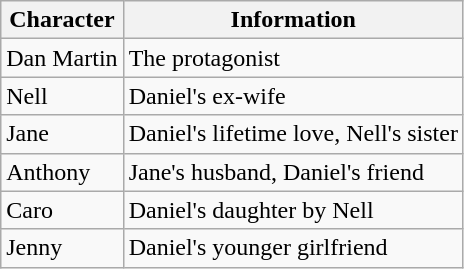<table class="wikitable">
<tr>
<th>Character</th>
<th>Information</th>
</tr>
<tr>
<td>Dan Martin</td>
<td>The protagonist</td>
</tr>
<tr>
<td>Nell</td>
<td>Daniel's ex-wife</td>
</tr>
<tr>
<td>Jane</td>
<td>Daniel's lifetime love, Nell's sister</td>
</tr>
<tr>
<td>Anthony</td>
<td>Jane's husband, Daniel's friend</td>
</tr>
<tr>
<td>Caro</td>
<td>Daniel's daughter by Nell</td>
</tr>
<tr>
<td>Jenny</td>
<td>Daniel's younger girlfriend</td>
</tr>
</table>
